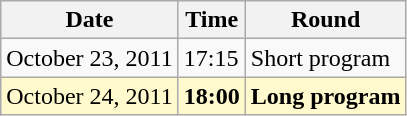<table class="wikitable">
<tr>
<th>Date</th>
<th>Time</th>
<th>Round</th>
</tr>
<tr>
<td>October 23, 2011</td>
<td>17:15</td>
<td>Short program</td>
</tr>
<tr style=background:lemonchiffon>
<td>October 24, 2011</td>
<td><strong>18:00</strong></td>
<td><strong>Long program</strong></td>
</tr>
</table>
